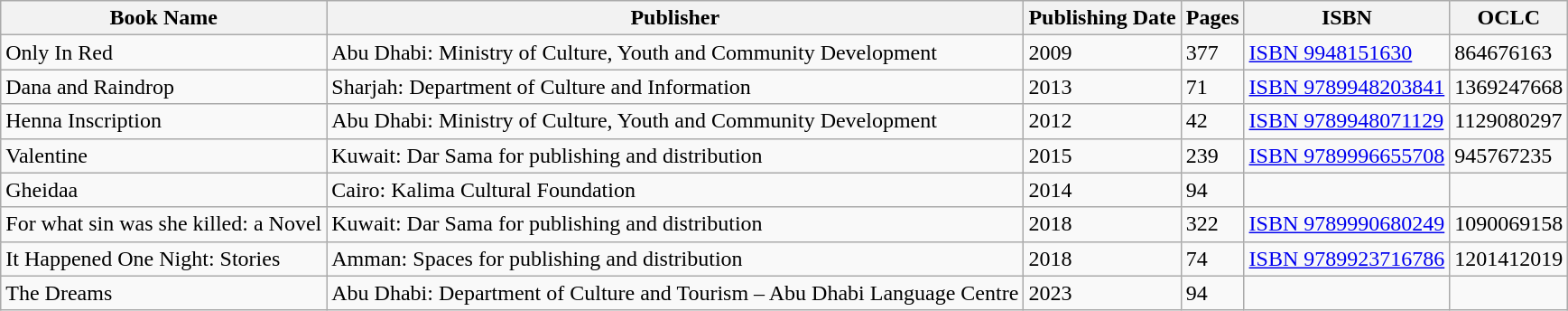<table class="wikitable">
<tr>
<th>Book Name</th>
<th>Publisher</th>
<th>Publishing Date</th>
<th>Pages</th>
<th>ISBN</th>
<th>OCLC</th>
</tr>
<tr>
<td>Only In Red </td>
<td>Abu Dhabi: Ministry of Culture, Youth and Community Development</td>
<td>2009</td>
<td>377</td>
<td><a href='#'>ISBN 9948151630</a></td>
<td>864676163</td>
</tr>
<tr>
<td>Dana and Raindrop </td>
<td>Sharjah: Department of Culture and Information</td>
<td>2013</td>
<td>71</td>
<td><a href='#'>ISBN 9789948203841</a></td>
<td>1369247668</td>
</tr>
<tr>
<td>Henna Inscription</td>
<td>Abu Dhabi: Ministry of Culture, Youth and Community Development</td>
<td>2012</td>
<td>42</td>
<td><a href='#'>ISBN 9789948071129</a></td>
<td>1129080297</td>
</tr>
<tr>
<td>Valentine</td>
<td>Kuwait: Dar Sama for publishing and distribution</td>
<td>2015</td>
<td>239</td>
<td><a href='#'>ISBN 9789996655708</a></td>
<td>945767235</td>
</tr>
<tr>
<td>Gheidaa</td>
<td>Cairo: Kalima Cultural Foundation</td>
<td>2014</td>
<td>94</td>
<td></td>
<td></td>
</tr>
<tr>
<td>For what sin was she killed: a Novel</td>
<td>Kuwait: Dar Sama for publishing and distribution</td>
<td>2018</td>
<td>322</td>
<td><a href='#'>ISBN 9789990680249</a></td>
<td>1090069158</td>
</tr>
<tr>
<td>It Happened One Night: Stories</td>
<td>Amman: Spaces for publishing and distribution</td>
<td>2018</td>
<td>74</td>
<td><a href='#'>ISBN 9789923716786</a></td>
<td>1201412019</td>
</tr>
<tr>
<td>The Dreams</td>
<td>Abu Dhabi: Department of Culture and Tourism – Abu Dhabi Language Centre</td>
<td>2023</td>
<td>94</td>
<td></td>
<td></td>
</tr>
</table>
